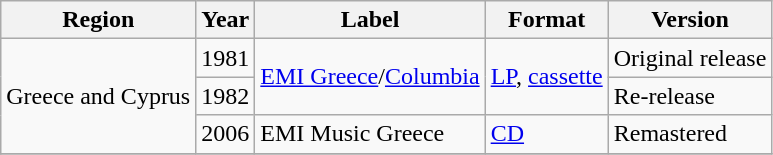<table class="sortable wikitable">
<tr>
<th>Region</th>
<th>Year</th>
<th>Label</th>
<th>Format</th>
<th>Version</th>
</tr>
<tr>
<td rowspan="3">Greece and Cyprus</td>
<td>1981</td>
<td rowspan="2"><a href='#'>EMI Greece</a>/<a href='#'>Columbia</a></td>
<td rowspan="2"><a href='#'>LP</a>, <a href='#'>cassette</a></td>
<td>Original release</td>
</tr>
<tr>
<td>1982</td>
<td>Re-release</td>
</tr>
<tr>
<td>2006</td>
<td>EMI Music Greece</td>
<td><a href='#'>CD</a></td>
<td>Remastered</td>
</tr>
<tr>
</tr>
</table>
